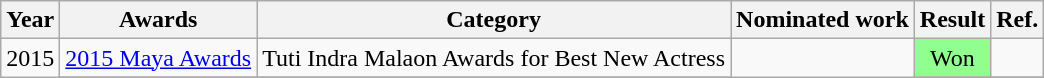<table class="wikitable" >
<tr>
<th>Year</th>
<th>Awards</th>
<th>Category</th>
<th>Nominated work</th>
<th>Result</th>
<th>Ref.</th>
</tr>
<tr>
<td align="center" rowspan="4">2015</td>
<td align="center"><a href='#'>2015 Maya Awards</a></td>
<td align="left">Tuti Indra Malaon Awards for Best New Actress</td>
<td align="center" rowspan="11"></td>
<td style="background: #90ff90; color: black; vertical-align: middle; text-align:center;">Won</td>
<td></td>
</tr>
<tr>
</tr>
</table>
